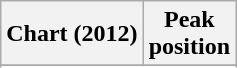<table class="wikitable plainrowheaders">
<tr>
<th>Chart (2012)</th>
<th>Peak<br>position</th>
</tr>
<tr>
</tr>
<tr>
</tr>
<tr>
</tr>
<tr>
</tr>
</table>
